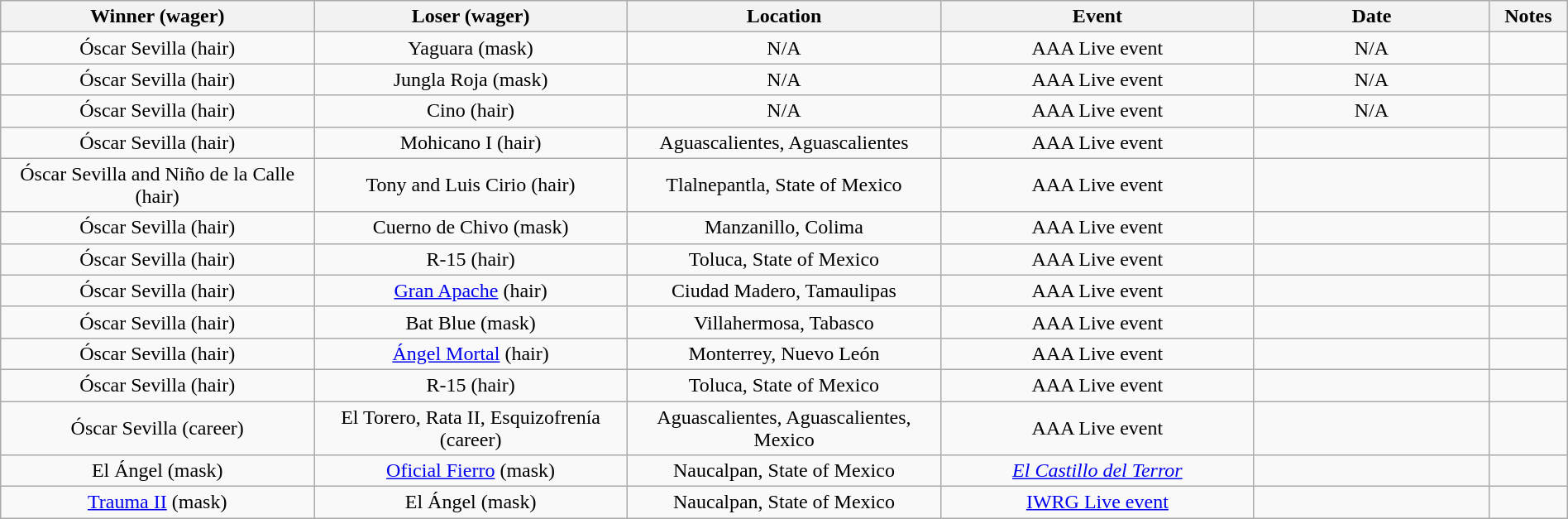<table class="wikitable sortable" width=100%  style="text-align: center">
<tr>
<th width=20% scope="col">Winner (wager)</th>
<th width=20% scope="col">Loser (wager)</th>
<th width=20% scope="col">Location</th>
<th width=20% scope="col">Event</th>
<th width=15% scope="col">Date</th>
<th class="unsortable" width=5% scope="col">Notes</th>
</tr>
<tr>
<td>Óscar Sevilla (hair)</td>
<td>Yaguara (mask)</td>
<td>N/A</td>
<td>AAA Live event</td>
<td>N/A</td>
<td> </td>
</tr>
<tr>
<td>Óscar Sevilla (hair)</td>
<td>Jungla Roja (mask)</td>
<td>N/A</td>
<td>AAA Live event</td>
<td>N/A</td>
<td> </td>
</tr>
<tr>
<td>Óscar Sevilla (hair)</td>
<td>Cino (hair)</td>
<td>N/A</td>
<td>AAA Live event</td>
<td>N/A</td>
<td> </td>
</tr>
<tr>
<td>Óscar Sevilla (hair)</td>
<td>Mohicano I (hair)</td>
<td>Aguascalientes, Aguascalientes</td>
<td>AAA Live event</td>
<td></td>
<td></td>
</tr>
<tr>
<td>Óscar Sevilla and Niño de la Calle (hair)</td>
<td>Tony and Luis Cirio (hair)</td>
<td>Tlalnepantla, State of Mexico</td>
<td>AAA Live event</td>
<td></td>
<td></td>
</tr>
<tr>
<td>Óscar Sevilla (hair)</td>
<td>Cuerno de Chivo (mask)</td>
<td>Manzanillo, Colima</td>
<td>AAA Live event</td>
<td></td>
<td></td>
</tr>
<tr>
<td>Óscar Sevilla (hair)</td>
<td>R-15 (hair)</td>
<td>Toluca, State of Mexico</td>
<td>AAA Live event</td>
<td></td>
<td></td>
</tr>
<tr>
<td>Óscar Sevilla (hair)</td>
<td><a href='#'>Gran Apache</a> (hair)</td>
<td>Ciudad Madero, Tamaulipas</td>
<td>AAA Live event</td>
<td></td>
<td></td>
</tr>
<tr>
<td>Óscar Sevilla (hair)</td>
<td>Bat Blue (mask)</td>
<td>Villahermosa, Tabasco</td>
<td>AAA Live event</td>
<td></td>
<td> </td>
</tr>
<tr>
<td>Óscar Sevilla (hair)</td>
<td><a href='#'>Ángel Mortal</a> (hair)</td>
<td>Monterrey, Nuevo León</td>
<td>AAA Live event</td>
<td></td>
<td></td>
</tr>
<tr>
<td>Óscar Sevilla (hair)</td>
<td>R-15 (hair)</td>
<td>Toluca, State of Mexico</td>
<td>AAA Live event</td>
<td></td>
<td> </td>
</tr>
<tr>
<td>Óscar Sevilla (career)</td>
<td>El Torero, Rata II, Esquizofrenía (career)</td>
<td>Aguascalientes, Aguascalientes, Mexico</td>
<td>AAA Live event</td>
<td></td>
<td></td>
</tr>
<tr>
<td>El Ángel (mask)</td>
<td><a href='#'>Oficial Fierro</a> (mask)</td>
<td>Naucalpan, State of Mexico</td>
<td><em><a href='#'>El Castillo del Terror</a></em></td>
<td></td>
<td></td>
</tr>
<tr>
<td><a href='#'>Trauma II</a> (mask)</td>
<td>El Ángel (mask)</td>
<td>Naucalpan, State of Mexico</td>
<td><a href='#'>IWRG Live event</a></td>
<td></td>
<td></td>
</tr>
</table>
